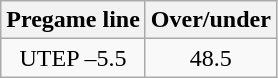<table class="wikitable">
<tr align="center">
<th style=>Pregame line</th>
<th style=>Over/under</th>
</tr>
<tr align="center">
<td>UTEP –5.5</td>
<td>48.5</td>
</tr>
</table>
